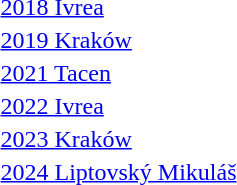<table>
<tr>
<td><a href='#'>2018 Ivrea</a></td>
<td></td>
<td></td>
<td></td>
</tr>
<tr>
<td><a href='#'>2019 Kraków</a></td>
<td></td>
<td></td>
<td></td>
</tr>
<tr>
<td><a href='#'>2021 Tacen</a></td>
<td></td>
<td></td>
<td></td>
</tr>
<tr>
<td><a href='#'>2022 Ivrea</a></td>
<td></td>
<td></td>
<td></td>
</tr>
<tr>
<td><a href='#'>2023 Kraków</a></td>
<td></td>
<td></td>
<td></td>
</tr>
<tr>
<td><a href='#'>2024 Liptovský Mikuláš</a></td>
<td></td>
<td></td>
<td></td>
</tr>
</table>
